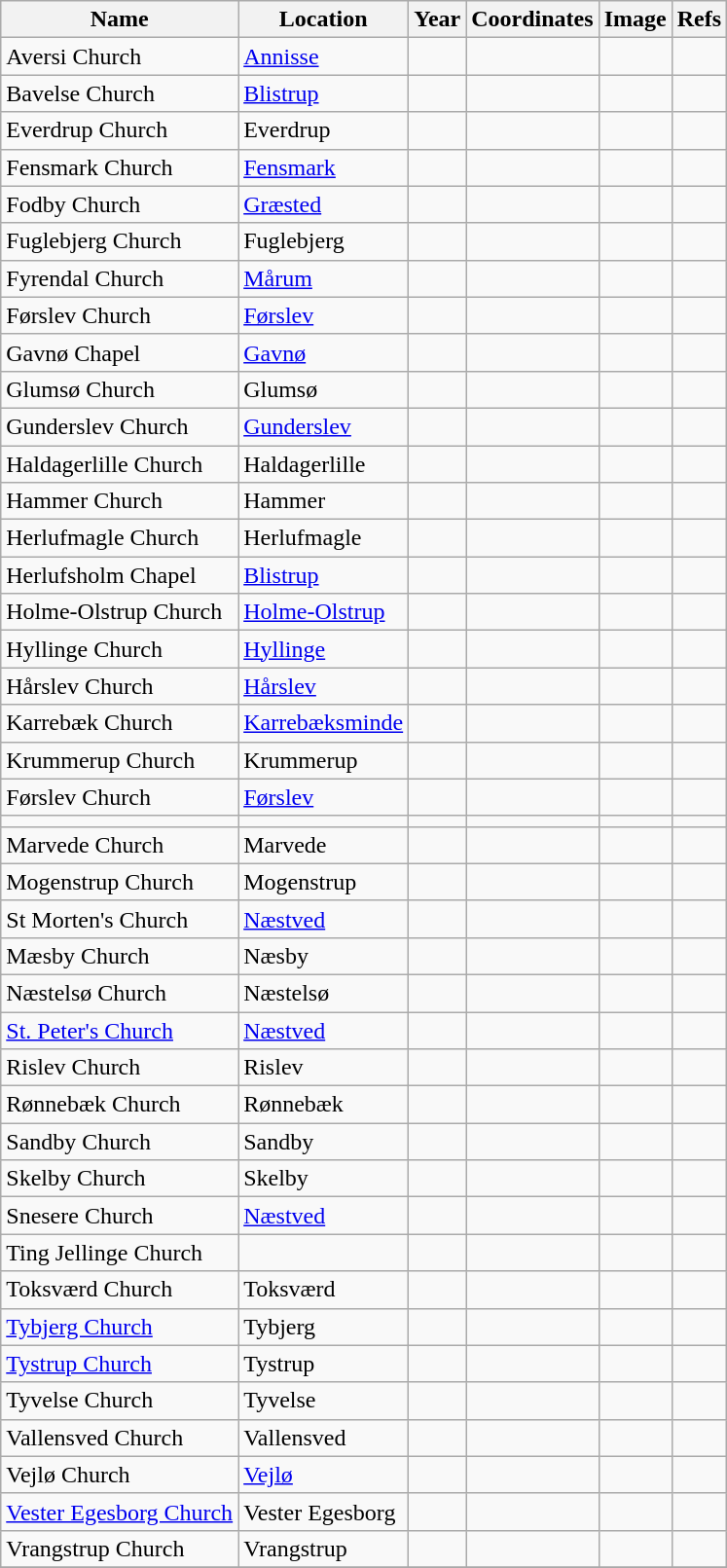<table class="wikitable sortable">
<tr>
<th>Name</th>
<th>Location</th>
<th>Year</th>
<th>Coordinates</th>
<th>Image</th>
<th>Refs</th>
</tr>
<tr>
<td>Aversi Church</td>
<td><a href='#'>Annisse</a></td>
<td></td>
<td></td>
<td></td>
<td></td>
</tr>
<tr>
<td>Bavelse Church</td>
<td><a href='#'>Blistrup</a></td>
<td></td>
<td></td>
<td></td>
<td></td>
</tr>
<tr>
<td>Everdrup Church</td>
<td>Everdrup</td>
<td></td>
<td></td>
<td></td>
<td></td>
</tr>
<tr>
<td>Fensmark Church</td>
<td><a href='#'>Fensmark</a></td>
<td></td>
<td></td>
<td></td>
<td></td>
</tr>
<tr>
<td>Fodby Church</td>
<td><a href='#'>Græsted</a></td>
<td></td>
<td></td>
<td></td>
<td></td>
</tr>
<tr>
<td>Fuglebjerg Church</td>
<td>Fuglebjerg</td>
<td></td>
<td></td>
<td></td>
<td></td>
</tr>
<tr>
<td>Fyrendal Church</td>
<td><a href='#'>Mårum</a></td>
<td></td>
<td></td>
<td></td>
<td></td>
</tr>
<tr>
<td>Førslev Church</td>
<td><a href='#'>Førslev</a></td>
<td></td>
<td></td>
<td></td>
<td></td>
</tr>
<tr>
<td>Gavnø Chapel</td>
<td><a href='#'>Gavnø</a></td>
<td></td>
<td></td>
<td></td>
<td></td>
</tr>
<tr>
<td>Glumsø Church</td>
<td>Glumsø</td>
<td></td>
<td></td>
<td></td>
<td></td>
</tr>
<tr>
<td>Gunderslev Church</td>
<td><a href='#'>Gunderslev</a></td>
<td></td>
<td></td>
<td></td>
<td></td>
</tr>
<tr>
<td>Haldagerlille Church</td>
<td>Haldagerlille</td>
<td></td>
<td></td>
<td></td>
<td></td>
</tr>
<tr>
<td>Hammer  Church</td>
<td>Hammer</td>
<td></td>
<td></td>
<td></td>
<td></td>
</tr>
<tr>
<td>Herlufmagle Church</td>
<td>Herlufmagle</td>
<td></td>
<td></td>
<td></td>
<td></td>
</tr>
<tr>
<td>Herlufsholm Chapel</td>
<td><a href='#'>Blistrup</a></td>
<td></td>
<td></td>
<td></td>
<td></td>
</tr>
<tr>
<td>Holme-Olstrup Church</td>
<td><a href='#'>Holme-Olstrup</a></td>
<td></td>
<td></td>
<td></td>
<td></td>
</tr>
<tr>
<td>Hyllinge Church</td>
<td><a href='#'>Hyllinge</a></td>
<td></td>
<td></td>
<td></td>
<td></td>
</tr>
<tr>
<td>Hårslev Church</td>
<td><a href='#'>Hårslev</a></td>
<td></td>
<td></td>
<td></td>
<td></td>
</tr>
<tr>
<td>Karrebæk Church</td>
<td><a href='#'>Karrebæksminde</a></td>
<td></td>
<td></td>
<td></td>
<td></td>
</tr>
<tr>
<td>Krummerup Church</td>
<td>Krummerup</td>
<td></td>
<td></td>
<td></td>
<td></td>
</tr>
<tr>
<td>Førslev Church</td>
<td><a href='#'>Førslev</a></td>
<td></td>
<td></td>
<td></td>
<td></td>
</tr>
<tr>
<td></td>
<td></td>
<td></td>
<td></td>
<td></td>
<td></td>
</tr>
<tr>
<td>Marvede Church</td>
<td>Marvede</td>
<td></td>
<td></td>
<td></td>
<td></td>
</tr>
<tr>
<td>Mogenstrup Church</td>
<td>Mogenstrup</td>
<td></td>
<td></td>
<td></td>
<td></td>
</tr>
<tr>
<td>St Morten's Church</td>
<td><a href='#'>Næstved</a></td>
<td></td>
<td></td>
<td></td>
<td></td>
</tr>
<tr>
<td>Mæsby Church</td>
<td>Næsby</td>
<td></td>
<td></td>
<td></td>
<td></td>
</tr>
<tr>
<td>Næstelsø Church</td>
<td>Næstelsø</td>
<td></td>
<td></td>
<td></td>
<td></td>
</tr>
<tr>
<td><a href='#'>St. Peter's Church</a></td>
<td><a href='#'>Næstved</a></td>
<td></td>
<td></td>
<td></td>
<td></td>
</tr>
<tr>
<td>Rislev Church</td>
<td>Rislev</td>
<td></td>
<td></td>
<td></td>
<td></td>
</tr>
<tr>
<td>Rønnebæk Church</td>
<td>Rønnebæk</td>
<td></td>
<td></td>
<td></td>
<td></td>
</tr>
<tr>
<td>Sandby Church</td>
<td>Sandby</td>
<td></td>
<td></td>
<td></td>
<td></td>
</tr>
<tr>
<td>Skelby Church</td>
<td>Skelby</td>
<td></td>
<td></td>
<td></td>
<td></td>
</tr>
<tr>
<td>Snesere Church</td>
<td><a href='#'>Næstved</a></td>
<td></td>
<td></td>
<td></td>
<td></td>
</tr>
<tr>
<td>Ting Jellinge Church</td>
<td></td>
<td></td>
<td></td>
<td></td>
<td></td>
</tr>
<tr>
<td>Toksværd Church</td>
<td>Toksværd</td>
<td></td>
<td></td>
<td></td>
<td></td>
</tr>
<tr>
<td><a href='#'>Tybjerg Church</a></td>
<td>Tybjerg</td>
<td></td>
<td></td>
<td></td>
<td></td>
</tr>
<tr>
<td><a href='#'>Tystrup Church</a></td>
<td>Tystrup</td>
<td></td>
<td></td>
<td></td>
<td></td>
</tr>
<tr>
<td>Tyvelse Church</td>
<td>Tyvelse</td>
<td></td>
<td></td>
<td></td>
<td></td>
</tr>
<tr>
<td>Vallensved Church</td>
<td>Vallensved</td>
<td></td>
<td></td>
<td></td>
<td></td>
</tr>
<tr>
<td>Vejlø Church</td>
<td><a href='#'>Vejlø</a></td>
<td></td>
<td></td>
<td></td>
<td></td>
</tr>
<tr>
<td><a href='#'>Vester Egesborg Church</a></td>
<td>Vester Egesborg</td>
<td></td>
<td></td>
<td></td>
<td></td>
</tr>
<tr>
<td>Vrangstrup Church</td>
<td>Vrangstrup</td>
<td></td>
<td></td>
<td></td>
<td></td>
</tr>
<tr>
</tr>
</table>
